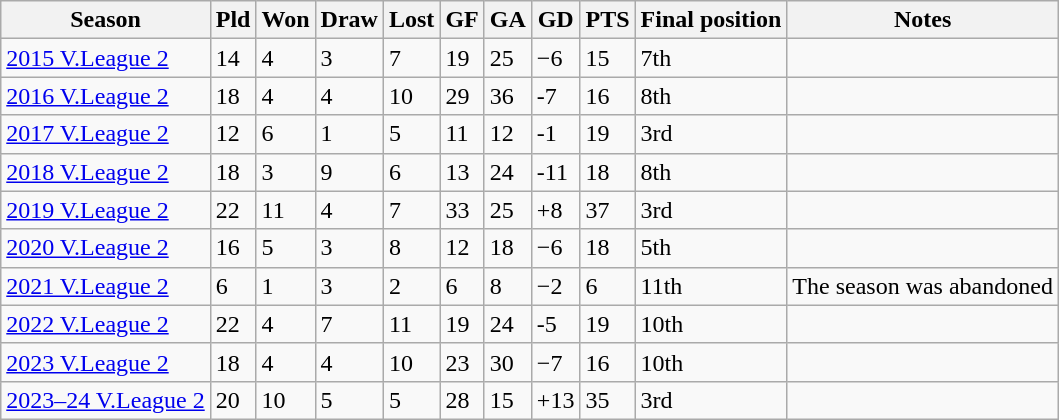<table class="wikitable">
<tr>
<th>Season</th>
<th>Pld</th>
<th>Won</th>
<th>Draw</th>
<th>Lost</th>
<th>GF</th>
<th>GA</th>
<th>GD</th>
<th>PTS</th>
<th>Final position</th>
<th>Notes</th>
</tr>
<tr>
<td><a href='#'>2015 V.League 2</a></td>
<td>14</td>
<td>4</td>
<td>3</td>
<td>7</td>
<td>19</td>
<td>25</td>
<td>−6</td>
<td>15</td>
<td>7th</td>
<td></td>
</tr>
<tr>
<td><a href='#'>2016 V.League 2</a></td>
<td>18</td>
<td>4</td>
<td>4</td>
<td>10</td>
<td>29</td>
<td>36</td>
<td>-7</td>
<td>16</td>
<td>8th</td>
<td></td>
</tr>
<tr>
<td><a href='#'>2017 V.League 2</a></td>
<td>12</td>
<td>6</td>
<td>1</td>
<td>5</td>
<td>11</td>
<td>12</td>
<td>-1</td>
<td>19</td>
<td>3rd</td>
<td></td>
</tr>
<tr>
<td><a href='#'>2018 V.League 2</a></td>
<td>18</td>
<td>3</td>
<td>9</td>
<td>6</td>
<td>13</td>
<td>24</td>
<td>-11</td>
<td>18</td>
<td>8th</td>
<td></td>
</tr>
<tr>
<td><a href='#'>2019 V.League 2</a></td>
<td>22</td>
<td>11</td>
<td>4</td>
<td>7</td>
<td>33</td>
<td>25</td>
<td>+8</td>
<td>37</td>
<td>3rd</td>
<td></td>
</tr>
<tr>
<td><a href='#'>2020 V.League 2</a></td>
<td>16</td>
<td>5</td>
<td>3</td>
<td>8</td>
<td>12</td>
<td>18</td>
<td>−6</td>
<td>18</td>
<td>5th</td>
<td></td>
</tr>
<tr>
<td><a href='#'>2021 V.League 2</a></td>
<td>6</td>
<td>1</td>
<td>3</td>
<td>2</td>
<td>6</td>
<td>8</td>
<td>−2</td>
<td>6</td>
<td>11th</td>
<td>The season was abandoned</td>
</tr>
<tr>
<td><a href='#'>2022 V.League 2</a></td>
<td>22</td>
<td>4</td>
<td>7</td>
<td>11</td>
<td>19</td>
<td>24</td>
<td>-5</td>
<td>19</td>
<td>10th</td>
<td></td>
</tr>
<tr>
<td><a href='#'>2023 V.League 2</a></td>
<td>18</td>
<td>4</td>
<td>4</td>
<td>10</td>
<td>23</td>
<td>30</td>
<td>−7</td>
<td>16</td>
<td>10th</td>
<td></td>
</tr>
<tr>
<td><a href='#'>2023–24 V.League 2</a></td>
<td>20</td>
<td>10</td>
<td>5</td>
<td>5</td>
<td>28</td>
<td>15</td>
<td>+13</td>
<td>35</td>
<td>3rd</td>
<td></td>
</tr>
</table>
